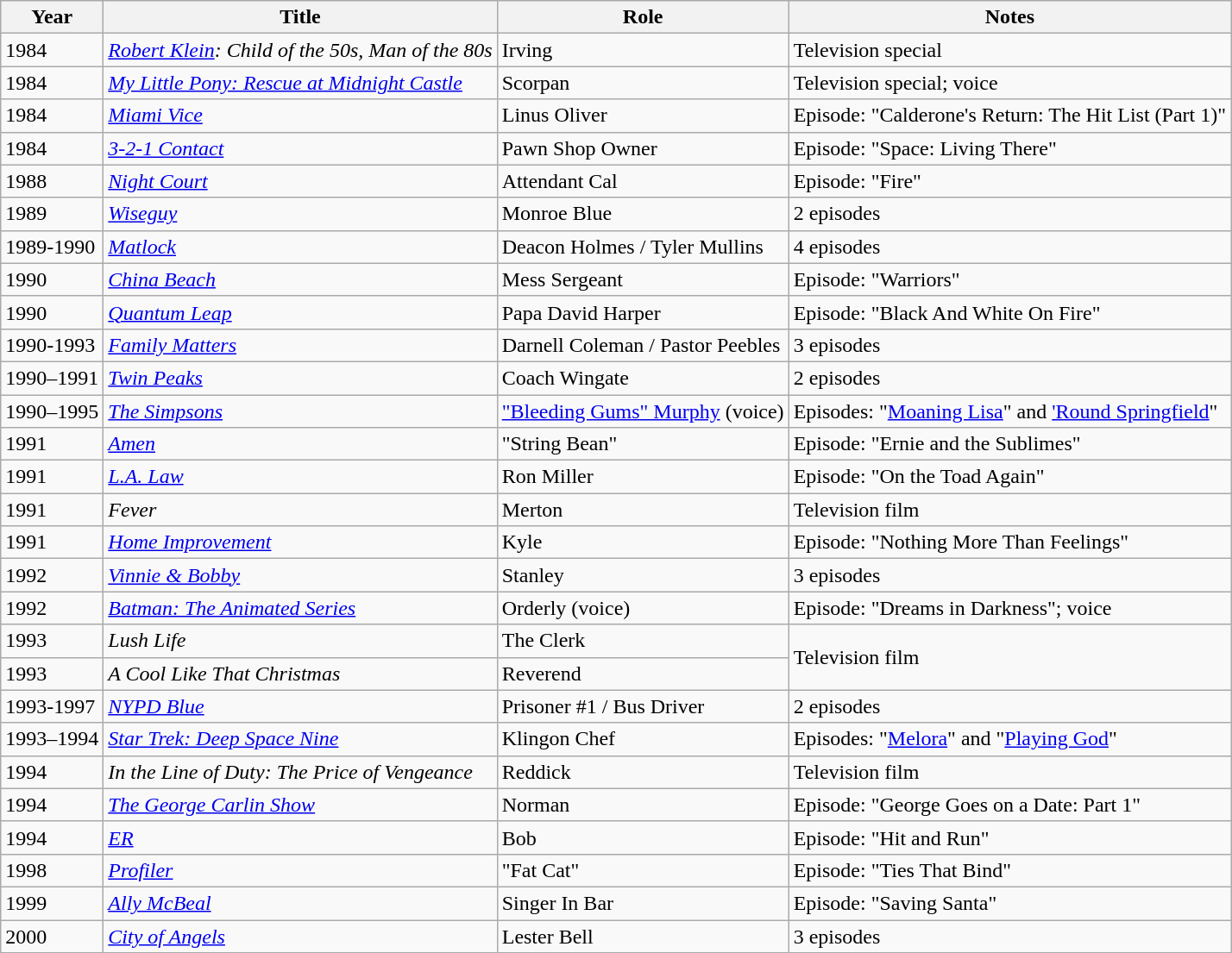<table class="wikitable sortable">
<tr>
<th>Year</th>
<th>Title</th>
<th>Role</th>
<th class="unsortable">Notes</th>
</tr>
<tr>
<td>1984</td>
<td><em><a href='#'>Robert Klein</a>: Child of the 50s, Man of the 80s</em></td>
<td>Irving</td>
<td>Television special</td>
</tr>
<tr>
<td>1984</td>
<td><em><a href='#'>My Little Pony: Rescue at Midnight Castle</a></em></td>
<td>Scorpan</td>
<td>Television special; voice</td>
</tr>
<tr>
<td>1984</td>
<td><em><a href='#'>Miami Vice</a></em></td>
<td>Linus Oliver</td>
<td>Episode: "Calderone's Return: The Hit List (Part 1)"</td>
</tr>
<tr>
<td>1984</td>
<td><em><a href='#'>3-2-1 Contact</a></em></td>
<td>Pawn Shop Owner</td>
<td>Episode: "Space: Living There"</td>
</tr>
<tr>
<td>1988</td>
<td><em><a href='#'>Night Court</a></em></td>
<td>Attendant Cal</td>
<td>Episode: "Fire"</td>
</tr>
<tr>
<td>1989</td>
<td><em><a href='#'>Wiseguy</a></em></td>
<td>Monroe Blue</td>
<td>2 episodes</td>
</tr>
<tr>
<td>1989-1990</td>
<td><em><a href='#'>Matlock</a></em></td>
<td>Deacon Holmes / Tyler Mullins</td>
<td>4 episodes</td>
</tr>
<tr>
<td>1990</td>
<td><em><a href='#'>China Beach</a></em></td>
<td>Mess Sergeant</td>
<td>Episode: "Warriors"</td>
</tr>
<tr>
<td>1990</td>
<td><em><a href='#'>Quantum Leap</a></em></td>
<td>Papa David Harper</td>
<td>Episode: "Black And White On Fire"</td>
</tr>
<tr>
<td>1990-1993</td>
<td><em><a href='#'>Family Matters</a></em></td>
<td>Darnell Coleman / Pastor Peebles</td>
<td>3 episodes</td>
</tr>
<tr>
<td>1990–1991</td>
<td><em><a href='#'>Twin Peaks</a></em></td>
<td>Coach Wingate</td>
<td>2 episodes</td>
</tr>
<tr>
<td>1990–1995</td>
<td><em><a href='#'>The Simpsons</a></em></td>
<td><a href='#'>"Bleeding Gums" Murphy</a> (voice)</td>
<td>Episodes: "<a href='#'>Moaning Lisa</a>" and <a href='#'>'Round Springfield</a>"</td>
</tr>
<tr>
<td>1991</td>
<td><em><a href='#'>Amen</a></em></td>
<td>"String Bean"</td>
<td>Episode: "Ernie and the Sublimes"</td>
</tr>
<tr>
<td>1991</td>
<td><em><a href='#'>L.A. Law</a></em></td>
<td>Ron Miller</td>
<td>Episode: "On the Toad Again"</td>
</tr>
<tr>
<td>1991</td>
<td><em>Fever</em></td>
<td>Merton</td>
<td>Television film</td>
</tr>
<tr>
<td>1991</td>
<td><em><a href='#'>Home Improvement</a></em></td>
<td>Kyle</td>
<td>Episode: "Nothing More Than Feelings"</td>
</tr>
<tr>
<td>1992</td>
<td><em><a href='#'>Vinnie & Bobby</a></em></td>
<td>Stanley</td>
<td>3 episodes</td>
</tr>
<tr>
<td>1992</td>
<td><em><a href='#'>Batman: The Animated Series</a></em></td>
<td>Orderly (voice)</td>
<td>Episode: "Dreams in Darkness"; voice</td>
</tr>
<tr>
<td>1993</td>
<td><em>Lush Life</em></td>
<td>The Clerk</td>
<td rowspan="2">Television film</td>
</tr>
<tr>
<td>1993</td>
<td><em>A Cool Like That Christmas</em></td>
<td>Reverend</td>
</tr>
<tr>
<td>1993-1997</td>
<td><em><a href='#'>NYPD Blue</a></em></td>
<td>Prisoner #1 / Bus Driver</td>
<td>2 episodes</td>
</tr>
<tr>
<td>1993–1994</td>
<td><em><a href='#'>Star Trek: Deep Space Nine</a></em></td>
<td>Klingon Chef</td>
<td>Episodes: "<a href='#'>Melora</a>" and "<a href='#'>Playing God</a>"</td>
</tr>
<tr>
<td>1994</td>
<td><em>In the Line of Duty: The Price of Vengeance</em></td>
<td>Reddick</td>
<td>Television film</td>
</tr>
<tr>
<td>1994</td>
<td><em><a href='#'>The George Carlin Show</a></em></td>
<td>Norman</td>
<td>Episode: "George Goes on a Date: Part 1"</td>
</tr>
<tr>
<td>1994</td>
<td><em><a href='#'>ER</a></em></td>
<td>Bob</td>
<td>Episode: "Hit and Run"</td>
</tr>
<tr>
<td>1998</td>
<td><em><a href='#'>Profiler</a></em></td>
<td>"Fat Cat"</td>
<td>Episode: "Ties That Bind"</td>
</tr>
<tr>
<td>1999</td>
<td><em><a href='#'>Ally McBeal</a></em></td>
<td>Singer In Bar</td>
<td>Episode: "Saving Santa"</td>
</tr>
<tr>
<td>2000</td>
<td><em><a href='#'>City of Angels</a></em></td>
<td>Lester Bell</td>
<td>3 episodes</td>
</tr>
</table>
